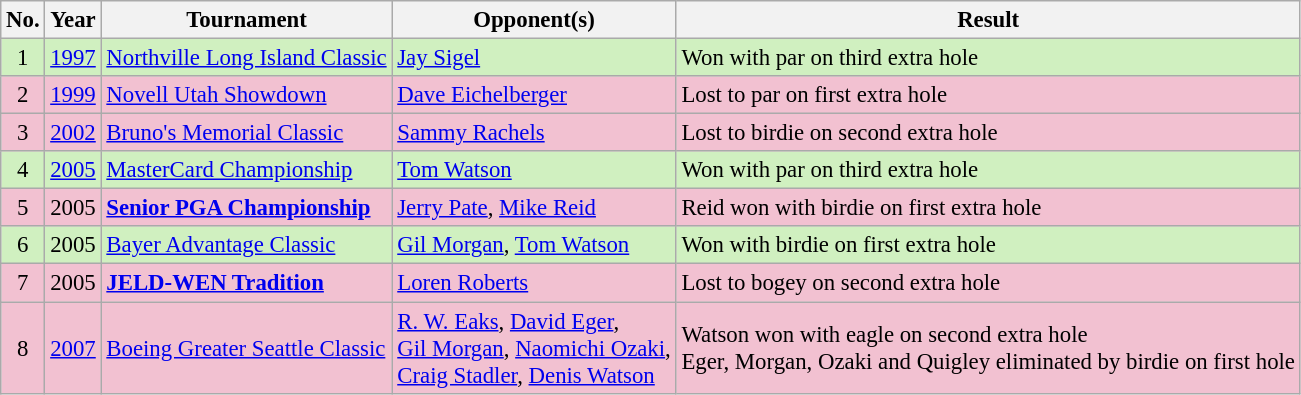<table class="wikitable" style="font-size:95%;">
<tr>
<th>No.</th>
<th>Year</th>
<th>Tournament</th>
<th>Opponent(s)</th>
<th>Result</th>
</tr>
<tr style="background:#D0F0C0;">
<td align=center>1</td>
<td><a href='#'>1997</a></td>
<td><a href='#'>Northville Long Island Classic</a></td>
<td> <a href='#'>Jay Sigel</a></td>
<td>Won with par on third extra hole</td>
</tr>
<tr style="background:#F2C1D1;">
<td align=center>2</td>
<td><a href='#'>1999</a></td>
<td><a href='#'>Novell Utah Showdown</a></td>
<td> <a href='#'>Dave Eichelberger</a></td>
<td>Lost to par on first extra hole</td>
</tr>
<tr style="background:#F2C1D1;">
<td align=center>3</td>
<td><a href='#'>2002</a></td>
<td><a href='#'>Bruno's Memorial Classic</a></td>
<td> <a href='#'>Sammy Rachels</a></td>
<td>Lost to birdie on second extra hole</td>
</tr>
<tr style="background:#D0F0C0;">
<td align=center>4</td>
<td><a href='#'>2005</a></td>
<td><a href='#'>MasterCard Championship</a></td>
<td> <a href='#'>Tom Watson</a></td>
<td>Won with par on third extra hole</td>
</tr>
<tr style="background:#F2C1D1;">
<td align=center>5</td>
<td>2005</td>
<td><strong><a href='#'>Senior PGA Championship</a></strong></td>
<td> <a href='#'>Jerry Pate</a>,  <a href='#'>Mike Reid</a></td>
<td>Reid won with birdie on first extra hole</td>
</tr>
<tr style="background:#D0F0C0;">
<td align=center>6</td>
<td>2005</td>
<td><a href='#'>Bayer Advantage Classic</a></td>
<td> <a href='#'>Gil Morgan</a>,  <a href='#'>Tom Watson</a></td>
<td>Won with birdie on first extra hole</td>
</tr>
<tr style="background:#F2C1D1;">
<td align=center>7</td>
<td>2005</td>
<td><strong><a href='#'>JELD-WEN Tradition</a></strong></td>
<td> <a href='#'>Loren Roberts</a></td>
<td>Lost to bogey on second extra hole</td>
</tr>
<tr style="background:#F2C1D1;">
<td align=center>8</td>
<td><a href='#'>2007</a></td>
<td><a href='#'>Boeing Greater Seattle Classic</a></td>
<td> <a href='#'>R. W. Eaks</a>,  <a href='#'>David Eger</a>,<br> <a href='#'>Gil Morgan</a>,  <a href='#'>Naomichi Ozaki</a>,<br> <a href='#'>Craig Stadler</a>,  <a href='#'>Denis Watson</a></td>
<td>Watson won with eagle on second extra hole<br>Eger, Morgan, Ozaki and Quigley eliminated by birdie on first hole</td>
</tr>
</table>
